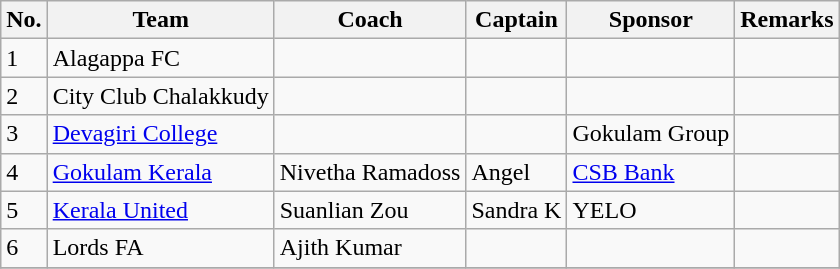<table class="wikitable">
<tr>
<th>No.</th>
<th>Team</th>
<th>Coach</th>
<th>Captain</th>
<th>Sponsor</th>
<th>Remarks</th>
</tr>
<tr>
<td>1</td>
<td>Alagappa FC</td>
<td></td>
<td></td>
<td></td>
<td></td>
</tr>
<tr>
<td>2</td>
<td>City Club Chalakkudy</td>
<td></td>
<td></td>
<td></td>
<td></td>
</tr>
<tr>
<td>3</td>
<td><a href='#'>Devagiri College</a></td>
<td></td>
<td></td>
<td>Gokulam Group</td>
<td></td>
</tr>
<tr>
<td>4</td>
<td><a href='#'>Gokulam Kerala</a></td>
<td> Nivetha Ramadoss</td>
<td> Angel</td>
<td><a href='#'>CSB Bank</a></td>
<td></td>
</tr>
<tr>
<td>5</td>
<td><a href='#'>Kerala United</a></td>
<td> Suanlian Zou</td>
<td> Sandra K</td>
<td>YELO</td>
<td></td>
</tr>
<tr>
<td>6</td>
<td>Lords FA</td>
<td> Ajith Kumar</td>
<td></td>
<td></td>
<td></td>
</tr>
<tr>
</tr>
</table>
